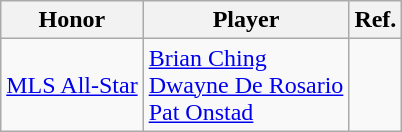<table class="wikitable">
<tr>
<th>Honor</th>
<th>Player</th>
<th>Ref.</th>
</tr>
<tr>
<td><a href='#'>MLS All-Star</a></td>
<td> <a href='#'>Brian Ching</a><br> <a href='#'>Dwayne De Rosario</a><br> <a href='#'>Pat Onstad</a></td>
<td></td>
</tr>
</table>
